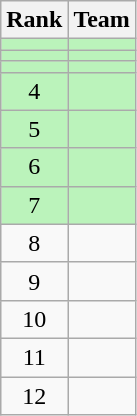<table class="wikitable">
<tr>
<th>Rank</th>
<th>Team</th>
</tr>
<tr bgcolor=bbf3bb>
<td align=center></td>
<td></td>
</tr>
<tr bgcolor=bbf3bb>
<td align=center></td>
<td></td>
</tr>
<tr bgcolor=bbf3bb>
<td align=center></td>
<td></td>
</tr>
<tr bgcolor=bbf3bb>
<td align=center>4</td>
<td></td>
</tr>
<tr bgcolor=bbf3bb>
<td align=center>5</td>
<td></td>
</tr>
<tr bgcolor=bbf3bb>
<td align=center>6</td>
<td></td>
</tr>
<tr bgcolor=bbf3bb>
<td align=center>7</td>
<td></td>
</tr>
<tr>
<td align=center>8</td>
<td></td>
</tr>
<tr>
<td align=center>9</td>
<td></td>
</tr>
<tr>
<td align=center>10</td>
<td></td>
</tr>
<tr>
<td align=center>11</td>
<td></td>
</tr>
<tr>
<td align=center>12</td>
<td></td>
</tr>
</table>
